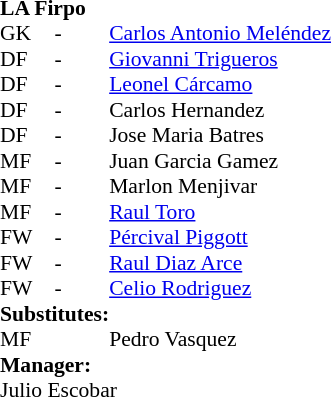<table style="font-size: 90%" cellspacing="0" cellpadding="0">
<tr>
<td colspan="4"><strong>LA Firpo</strong></td>
</tr>
<tr>
<th width="25"></th>
<th width="25"></th>
</tr>
<tr>
<td>GK</td>
<td>-</td>
<td> <a href='#'>Carlos Antonio Meléndez</a></td>
</tr>
<tr>
<td>DF</td>
<td>-</td>
<td> <a href='#'>Giovanni Trigueros</a></td>
</tr>
<tr>
<td>DF</td>
<td>-</td>
<td>  <a href='#'>Leonel Cárcamo</a></td>
</tr>
<tr>
<td>DF</td>
<td>-</td>
<td> Carlos Hernandez</td>
</tr>
<tr>
<td>DF</td>
<td>-</td>
<td> Jose Maria Batres</td>
</tr>
<tr>
<td>MF</td>
<td>-</td>
<td> Juan Garcia Gamez</td>
</tr>
<tr>
<td>MF</td>
<td>-</td>
<td> Marlon Menjivar</td>
</tr>
<tr>
<td>MF</td>
<td>-</td>
<td> <a href='#'>Raul Toro</a></td>
</tr>
<tr>
<td>FW</td>
<td>-</td>
<td>  <a href='#'>Pércival Piggott</a></td>
</tr>
<tr>
<td>FW</td>
<td>-</td>
<td>  <a href='#'>Raul Diaz Arce</a></td>
</tr>
<tr>
<td>FW</td>
<td>-</td>
<td>  <a href='#'>Celio Rodriguez</a></td>
<td></td>
</tr>
<tr>
<td colspan=2><strong>Substitutes:</strong></td>
</tr>
<tr>
<td>MF</td>
<td></td>
<td> Pedro Vasquez</td>
<td></td>
<td></td>
</tr>
<tr>
<td colspan=3><strong>Manager:</strong></td>
</tr>
<tr>
<td colspan=4> Julio Escobar</td>
</tr>
</table>
